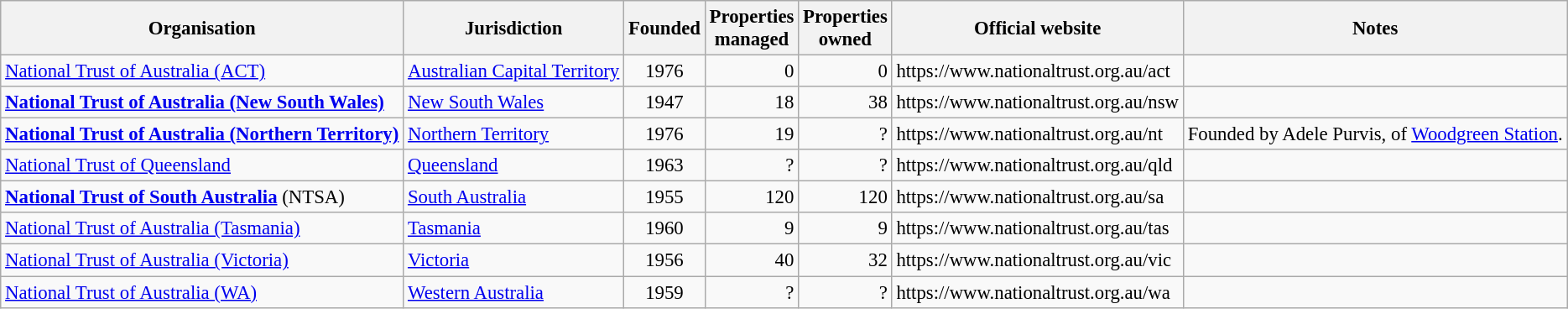<table class="wikitable sortable" style="font-size: 95%;">
<tr>
<th>Organisation</th>
<th>Jurisdiction</th>
<th>Founded</th>
<th>Properties<br>managed</th>
<th>Properties<br>owned</th>
<th>Official website</th>
<th>Notes</th>
</tr>
<tr>
<td><a href='#'>National Trust of Australia (ACT)</a></td>
<td><a href='#'>Australian Capital Territory</a></td>
<td align=center>1976</td>
<td align=right>0</td>
<td align=right>0</td>
<td>https://www.nationaltrust.org.au/act</td>
<td></td>
</tr>
<tr>
<td><strong><a href='#'>National Trust of Australia (New South Wales)</a></strong></td>
<td><a href='#'>New South Wales</a></td>
<td align=center>1947</td>
<td align=right>18</td>
<td align=right>38</td>
<td>https://www.nationaltrust.org.au/nsw</td>
<td></td>
</tr>
<tr>
<td><strong><a href='#'>National Trust of Australia (Northern Territory)</a></strong></td>
<td><a href='#'>Northern Territory</a></td>
<td align=center>1976</td>
<td align=right>19</td>
<td align=right>?</td>
<td>https://www.nationaltrust.org.au/nt</td>
<td>Founded by Adele Purvis, of <a href='#'>Woodgreen Station</a>.</td>
</tr>
<tr>
<td><a href='#'>National Trust of Queensland</a></td>
<td><a href='#'>Queensland</a></td>
<td align=center>1963</td>
<td align=right>?</td>
<td align=right>?</td>
<td>https://www.nationaltrust.org.au/qld</td>
<td></td>
</tr>
<tr>
<td><strong><a href='#'>National Trust of South Australia</a></strong> (NTSA)</td>
<td><a href='#'>South Australia</a></td>
<td align=center>1955</td>
<td align=right>120</td>
<td align=right>120</td>
<td>https://www.nationaltrust.org.au/sa</td>
<td></td>
</tr>
<tr>
<td><a href='#'>National Trust of Australia (Tasmania)</a></td>
<td><a href='#'>Tasmania</a></td>
<td align=center>1960</td>
<td align=right>9</td>
<td align=right>9</td>
<td>https://www.nationaltrust.org.au/tas</td>
<td></td>
</tr>
<tr>
<td><a href='#'>National Trust of Australia (Victoria)</a></td>
<td><a href='#'>Victoria</a></td>
<td align=center>1956</td>
<td align=right>40</td>
<td align=right>32</td>
<td>https://www.nationaltrust.org.au/vic</td>
<td></td>
</tr>
<tr>
<td><a href='#'>National Trust of Australia (WA)</a></td>
<td><a href='#'>Western Australia</a></td>
<td align=center>1959</td>
<td align=right>?</td>
<td align=right>?</td>
<td>https://www.nationaltrust.org.au/wa</td>
<td></td>
</tr>
</table>
